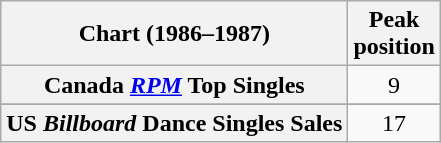<table class="wikitable sortable plainrowheaders">
<tr>
<th scope="col">Chart (1986–1987)</th>
<th scope="col">Peak<br>position</th>
</tr>
<tr>
<th scope="row">Canada <em><a href='#'>RPM</a></em> Top Singles</th>
<td style="text-align:center;">9</td>
</tr>
<tr>
</tr>
<tr>
</tr>
<tr>
</tr>
<tr>
</tr>
<tr>
</tr>
<tr>
</tr>
<tr>
<th scope="row">US <em>Billboard</em> Dance Singles Sales</th>
<td align="center">17</td>
</tr>
</table>
